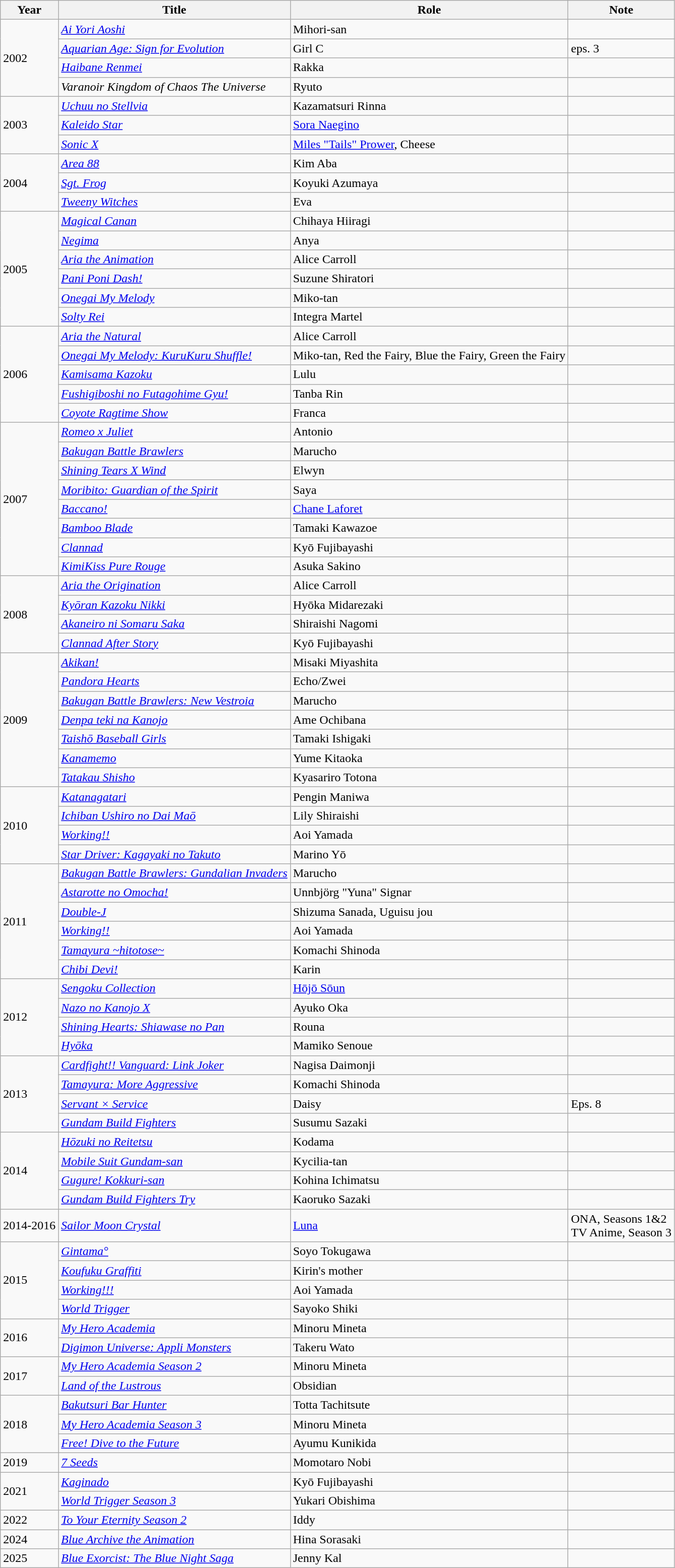<table class="wikitable">
<tr>
<th>Year</th>
<th>Title</th>
<th>Role</th>
<th>Note</th>
</tr>
<tr>
<td rowspan="4">2002</td>
<td><em><a href='#'>Ai Yori Aoshi</a></em></td>
<td>Mihori-san</td>
<td></td>
</tr>
<tr>
<td><em><a href='#'>Aquarian Age: Sign for Evolution</a></em></td>
<td>Girl C</td>
<td>eps. 3</td>
</tr>
<tr>
<td><em><a href='#'>Haibane Renmei</a></em></td>
<td>Rakka</td>
<td></td>
</tr>
<tr>
<td><em>Varanoir Kingdom of Chaos The Universe</em></td>
<td>Ryuto</td>
<td></td>
</tr>
<tr>
<td rowspan="3">2003</td>
<td><em><a href='#'>Uchuu no Stellvia</a></em></td>
<td>Kazamatsuri Rinna</td>
<td></td>
</tr>
<tr>
<td><em><a href='#'>Kaleido Star</a></em></td>
<td><a href='#'>Sora Naegino</a></td>
<td></td>
</tr>
<tr>
<td><em><a href='#'>Sonic X</a></em></td>
<td><a href='#'>Miles "Tails" Prower</a>, Cheese</td>
<td></td>
</tr>
<tr>
<td rowspan="3">2004</td>
<td><em><a href='#'>Area 88</a></em></td>
<td>Kim Aba</td>
<td></td>
</tr>
<tr>
<td><em><a href='#'>Sgt. Frog</a></em></td>
<td>Koyuki Azumaya</td>
<td></td>
</tr>
<tr>
<td><em><a href='#'>Tweeny Witches</a></em></td>
<td>Eva</td>
<td></td>
</tr>
<tr>
<td rowspan="6">2005</td>
<td><em><a href='#'>Magical Canan</a></em></td>
<td>Chihaya Hiiragi</td>
<td></td>
</tr>
<tr>
<td><em><a href='#'>Negima</a></em></td>
<td>Anya</td>
<td></td>
</tr>
<tr>
<td><em><a href='#'>Aria the Animation</a></em></td>
<td>Alice Carroll</td>
<td></td>
</tr>
<tr>
<td><em><a href='#'>Pani Poni Dash!</a></em></td>
<td>Suzune Shiratori</td>
<td></td>
</tr>
<tr>
<td><em><a href='#'>Onegai My Melody</a></em></td>
<td>Miko-tan</td>
<td></td>
</tr>
<tr>
<td><em><a href='#'>Solty Rei</a></em></td>
<td>Integra Martel</td>
<td></td>
</tr>
<tr>
<td rowspan="5">2006</td>
<td><em><a href='#'>Aria the Natural</a></em></td>
<td>Alice Carroll</td>
<td></td>
</tr>
<tr>
<td><em><a href='#'>Onegai My Melody: KuruKuru Shuffle!</a></em></td>
<td>Miko-tan, Red the Fairy, Blue the Fairy, Green the Fairy</td>
<td></td>
</tr>
<tr>
<td><em><a href='#'>Kamisama Kazoku</a></em></td>
<td>Lulu</td>
<td></td>
</tr>
<tr>
<td><em><a href='#'>Fushigiboshi no Futagohime Gyu!</a></em></td>
<td>Tanba Rin</td>
<td></td>
</tr>
<tr>
<td><em><a href='#'>Coyote Ragtime Show</a></em></td>
<td>Franca</td>
<td></td>
</tr>
<tr>
<td rowspan="8">2007</td>
<td><em><a href='#'>Romeo x Juliet</a></em></td>
<td>Antonio</td>
<td></td>
</tr>
<tr>
<td><em><a href='#'>Bakugan Battle Brawlers</a></em></td>
<td>Marucho</td>
<td></td>
</tr>
<tr>
<td><em><a href='#'>Shining Tears X Wind</a></em></td>
<td>Elwyn</td>
<td></td>
</tr>
<tr>
<td><em><a href='#'>Moribito: Guardian of the Spirit</a></em></td>
<td>Saya</td>
<td></td>
</tr>
<tr>
<td><em><a href='#'>Baccano!</a></em></td>
<td><a href='#'>Chane Laforet</a></td>
<td></td>
</tr>
<tr>
<td><em><a href='#'>Bamboo Blade</a></em></td>
<td>Tamaki Kawazoe</td>
<td></td>
</tr>
<tr>
<td><em><a href='#'>Clannad</a></em></td>
<td>Kyō Fujibayashi</td>
<td></td>
</tr>
<tr>
<td><em><a href='#'>KimiKiss Pure Rouge</a></em></td>
<td>Asuka Sakino</td>
<td></td>
</tr>
<tr>
<td rowspan="4">2008</td>
<td><em><a href='#'>Aria the Origination</a></em></td>
<td>Alice Carroll</td>
<td></td>
</tr>
<tr>
<td><em><a href='#'>Kyōran Kazoku Nikki</a></em></td>
<td>Hyōka Midarezaki</td>
<td></td>
</tr>
<tr>
<td><em><a href='#'>Akaneiro ni Somaru Saka</a></em></td>
<td>Shiraishi Nagomi</td>
<td></td>
</tr>
<tr>
<td><em><a href='#'>Clannad After Story</a></em></td>
<td>Kyō Fujibayashi</td>
<td></td>
</tr>
<tr>
<td rowspan="7">2009</td>
<td><em><a href='#'>Akikan!</a></em></td>
<td>Misaki Miyashita</td>
<td></td>
</tr>
<tr>
<td><em><a href='#'>Pandora Hearts</a></em></td>
<td>Echo/Zwei</td>
<td></td>
</tr>
<tr>
<td><em><a href='#'>Bakugan Battle Brawlers: New Vestroia</a></em></td>
<td>Marucho</td>
<td></td>
</tr>
<tr>
<td><em><a href='#'>Denpa teki na Kanojo</a></em></td>
<td>Ame Ochibana</td>
<td></td>
</tr>
<tr>
<td><em><a href='#'>Taishō Baseball Girls</a></em></td>
<td>Tamaki Ishigaki</td>
<td></td>
</tr>
<tr>
<td><em><a href='#'>Kanamemo</a></em></td>
<td>Yume Kitaoka</td>
<td></td>
</tr>
<tr>
<td><em><a href='#'>Tatakau Shisho</a></em></td>
<td>Kyasariro Totona</td>
<td></td>
</tr>
<tr>
<td rowspan="4">2010</td>
<td><em><a href='#'>Katanagatari</a></em></td>
<td>Pengin Maniwa</td>
<td></td>
</tr>
<tr>
<td><em><a href='#'>Ichiban Ushiro no Dai Maō</a></em></td>
<td>Lily Shiraishi</td>
<td></td>
</tr>
<tr>
<td><em><a href='#'>Working!!</a></em></td>
<td>Aoi Yamada</td>
<td></td>
</tr>
<tr>
<td><em><a href='#'>Star Driver: Kagayaki no Takuto</a></em></td>
<td>Marino Yō</td>
<td></td>
</tr>
<tr>
<td rowspan="6">2011</td>
<td><em><a href='#'>Bakugan Battle Brawlers: Gundalian Invaders</a></em></td>
<td>Marucho</td>
<td></td>
</tr>
<tr>
<td><em><a href='#'>Astarotte no Omocha!</a></em></td>
<td>Unnbjörg "Yuna" Signar</td>
<td></td>
</tr>
<tr>
<td><em><a href='#'>Double-J</a></em></td>
<td>Shizuma Sanada, Uguisu jou</td>
<td></td>
</tr>
<tr>
<td><em><a href='#'>Working!!</a></em></td>
<td>Aoi Yamada</td>
<td></td>
</tr>
<tr>
<td><em><a href='#'>Tamayura ~hitotose~</a></em></td>
<td>Komachi Shinoda</td>
<td></td>
</tr>
<tr>
<td><em><a href='#'>Chibi Devi!</a></em></td>
<td>Karin</td>
<td></td>
</tr>
<tr>
<td rowspan="4">2012</td>
<td><em><a href='#'>Sengoku Collection</a></em></td>
<td><a href='#'>Hōjō Sōun</a></td>
<td></td>
</tr>
<tr>
<td><em><a href='#'>Nazo no Kanojo X</a></em></td>
<td>Ayuko Oka</td>
<td></td>
</tr>
<tr>
<td><em><a href='#'>Shining Hearts: Shiawase no Pan</a></em></td>
<td>Rouna</td>
<td></td>
</tr>
<tr>
<td><em><a href='#'>Hyōka</a></em></td>
<td>Mamiko Senoue</td>
<td></td>
</tr>
<tr>
<td rowspan="4">2013</td>
<td><em><a href='#'>Cardfight!! Vanguard: Link Joker</a></em></td>
<td>Nagisa Daimonji</td>
<td></td>
</tr>
<tr>
<td><em><a href='#'>Tamayura: More Aggressive</a></em></td>
<td>Komachi Shinoda</td>
<td></td>
</tr>
<tr>
<td><em><a href='#'>Servant × Service</a></em></td>
<td>Daisy</td>
<td>Eps. 8</td>
</tr>
<tr>
<td><em><a href='#'>Gundam Build Fighters</a></em></td>
<td>Susumu Sazaki</td>
<td></td>
</tr>
<tr>
<td rowspan="4">2014</td>
<td><em><a href='#'>Hōzuki no Reitetsu</a></em></td>
<td>Kodama</td>
<td></td>
</tr>
<tr>
<td><em><a href='#'>Mobile Suit Gundam-san</a></em></td>
<td>Kycilia-tan</td>
<td></td>
</tr>
<tr>
<td><em><a href='#'>Gugure! Kokkuri-san</a></em></td>
<td>Kohina Ichimatsu</td>
<td></td>
</tr>
<tr>
<td><em><a href='#'>Gundam Build Fighters Try</a></em></td>
<td>Kaoruko Sazaki</td>
<td></td>
</tr>
<tr>
<td>2014-2016</td>
<td><em><a href='#'>Sailor Moon Crystal</a></em></td>
<td><a href='#'>Luna</a></td>
<td>ONA, Seasons 1&2  <br> TV Anime, Season 3 </td>
</tr>
<tr>
<td rowspan="4">2015</td>
<td><em><a href='#'>Gintama°</a></em></td>
<td>Soyo Tokugawa</td>
<td></td>
</tr>
<tr>
<td><em><a href='#'>Koufuku Graffiti</a></em></td>
<td>Kirin's mother</td>
<td></td>
</tr>
<tr>
<td><em><a href='#'>Working!!!</a></em></td>
<td>Aoi Yamada</td>
<td></td>
</tr>
<tr>
<td><em><a href='#'>World Trigger</a></em></td>
<td>Sayoko Shiki</td>
<td></td>
</tr>
<tr>
<td rowspan="2">2016</td>
<td><em><a href='#'>My Hero Academia</a></em></td>
<td>Minoru Mineta</td>
<td></td>
</tr>
<tr>
<td><em><a href='#'>Digimon Universe: Appli Monsters</a></em></td>
<td>Takeru Wato</td>
<td></td>
</tr>
<tr>
<td rowspan="2">2017</td>
<td><em><a href='#'>My Hero Academia Season 2</a></em></td>
<td>Minoru Mineta</td>
</tr>
<tr>
<td><em><a href='#'>Land of the Lustrous</a></em></td>
<td>Obsidian</td>
<td></td>
</tr>
<tr>
<td rowspan="3">2018</td>
<td><em><a href='#'>Bakutsuri Bar Hunter</a></em></td>
<td>Totta Tachitsute</td>
<td></td>
</tr>
<tr>
<td><em><a href='#'>My Hero Academia Season 3</a></em></td>
<td>Minoru Mineta</td>
<td></td>
</tr>
<tr>
<td><em><a href='#'>Free! Dive to the Future</a></em></td>
<td>Ayumu Kunikida</td>
<td></td>
</tr>
<tr>
<td>2019</td>
<td><em><a href='#'>7 Seeds</a></em></td>
<td>Momotaro Nobi</td>
<td></td>
</tr>
<tr>
<td rowspan="2">2021</td>
<td><em><a href='#'>Kaginado</a></em></td>
<td>Kyō Fujibayashi</td>
<td></td>
</tr>
<tr>
<td><em><a href='#'>World Trigger Season 3</a></em></td>
<td>Yukari Obishima</td>
<td></td>
</tr>
<tr>
<td>2022</td>
<td><em><a href='#'>To Your Eternity Season 2</a></em></td>
<td>Iddy</td>
<td></td>
</tr>
<tr>
<td>2024</td>
<td><em><a href='#'>Blue Archive the Animation</a></em></td>
<td>Hina Sorasaki</td>
<td></td>
</tr>
<tr>
<td>2025</td>
<td><em><a href='#'>Blue Exorcist: The Blue Night Saga</a></em></td>
<td>Jenny Kal</td>
<td></td>
</tr>
</table>
